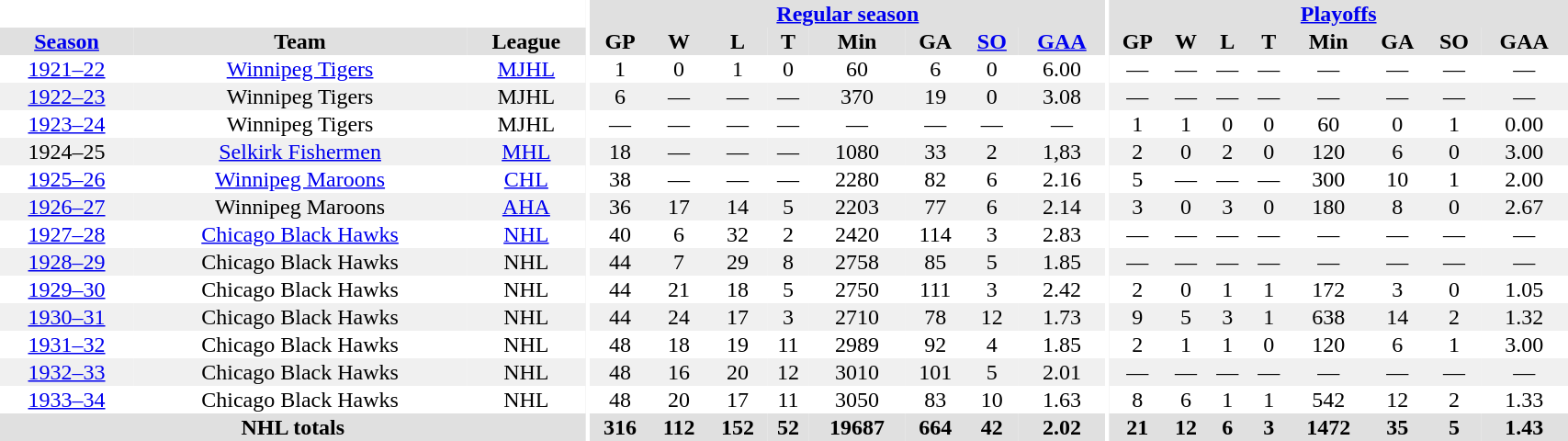<table border="0" cellpadding="1" cellspacing="0" style="width:90%; text-align:center;">
<tr bgcolor="#e0e0e0">
<th colspan="3" bgcolor="#ffffff"></th>
<th rowspan="99" bgcolor="#ffffff"></th>
<th colspan="8" bgcolor="#e0e0e0"><a href='#'>Regular season</a></th>
<th rowspan="99" bgcolor="#ffffff"></th>
<th colspan="8" bgcolor="#e0e0e0"><a href='#'>Playoffs</a></th>
</tr>
<tr bgcolor="#e0e0e0">
<th><a href='#'>Season</a></th>
<th>Team</th>
<th>League</th>
<th>GP</th>
<th>W</th>
<th>L</th>
<th>T</th>
<th>Min</th>
<th>GA</th>
<th><a href='#'>SO</a></th>
<th><a href='#'>GAA</a></th>
<th>GP</th>
<th>W</th>
<th>L</th>
<th>T</th>
<th>Min</th>
<th>GA</th>
<th>SO</th>
<th>GAA</th>
</tr>
<tr>
<td><a href='#'>1921–22</a></td>
<td><a href='#'>Winnipeg Tigers</a></td>
<td><a href='#'>MJHL</a></td>
<td>1</td>
<td>0</td>
<td>1</td>
<td>0</td>
<td>60</td>
<td>6</td>
<td>0</td>
<td>6.00</td>
<td>—</td>
<td>—</td>
<td>—</td>
<td>—</td>
<td>—</td>
<td>—</td>
<td>—</td>
<td>—</td>
</tr>
<tr bgcolor="#f0f0f0">
<td><a href='#'>1922–23</a></td>
<td>Winnipeg Tigers</td>
<td>MJHL</td>
<td>6</td>
<td>—</td>
<td>—</td>
<td>—</td>
<td>370</td>
<td>19</td>
<td>0</td>
<td>3.08</td>
<td>—</td>
<td>—</td>
<td>—</td>
<td>—</td>
<td>—</td>
<td>—</td>
<td>—</td>
<td>—</td>
</tr>
<tr>
<td><a href='#'>1923–24</a></td>
<td>Winnipeg Tigers</td>
<td>MJHL</td>
<td>—</td>
<td>—</td>
<td>—</td>
<td>—</td>
<td>—</td>
<td>—</td>
<td>—</td>
<td>—</td>
<td>1</td>
<td>1</td>
<td>0</td>
<td>0</td>
<td>60</td>
<td>0</td>
<td>1</td>
<td>0.00</td>
</tr>
<tr bgcolor="#f0f0f0">
<td>1924–25</td>
<td><a href='#'>Selkirk Fishermen</a></td>
<td><a href='#'>MHL</a></td>
<td>18</td>
<td>—</td>
<td>—</td>
<td>—</td>
<td>1080</td>
<td>33</td>
<td>2</td>
<td>1,83</td>
<td>2</td>
<td>0</td>
<td>2</td>
<td>0</td>
<td>120</td>
<td>6</td>
<td>0</td>
<td>3.00</td>
</tr>
<tr>
<td><a href='#'>1925–26</a></td>
<td><a href='#'>Winnipeg Maroons</a></td>
<td><a href='#'>CHL</a></td>
<td>38</td>
<td>—</td>
<td>—</td>
<td>—</td>
<td>2280</td>
<td>82</td>
<td>6</td>
<td>2.16</td>
<td>5</td>
<td>—</td>
<td>—</td>
<td>—</td>
<td>300</td>
<td>10</td>
<td>1</td>
<td>2.00</td>
</tr>
<tr bgcolor="#f0f0f0">
<td><a href='#'>1926–27</a></td>
<td>Winnipeg Maroons</td>
<td><a href='#'>AHA</a></td>
<td>36</td>
<td>17</td>
<td>14</td>
<td>5</td>
<td>2203</td>
<td>77</td>
<td>6</td>
<td>2.14</td>
<td>3</td>
<td>0</td>
<td>3</td>
<td>0</td>
<td>180</td>
<td>8</td>
<td>0</td>
<td>2.67</td>
</tr>
<tr>
<td><a href='#'>1927–28</a></td>
<td><a href='#'>Chicago Black Hawks</a></td>
<td><a href='#'>NHL</a></td>
<td>40</td>
<td>6</td>
<td>32</td>
<td>2</td>
<td>2420</td>
<td>114</td>
<td>3</td>
<td>2.83</td>
<td>—</td>
<td>—</td>
<td>—</td>
<td>—</td>
<td>—</td>
<td>—</td>
<td>—</td>
<td>—</td>
</tr>
<tr bgcolor="#f0f0f0">
<td><a href='#'>1928–29</a></td>
<td>Chicago Black Hawks</td>
<td>NHL</td>
<td>44</td>
<td>7</td>
<td>29</td>
<td>8</td>
<td>2758</td>
<td>85</td>
<td>5</td>
<td>1.85</td>
<td>—</td>
<td>—</td>
<td>—</td>
<td>—</td>
<td>—</td>
<td>—</td>
<td>—</td>
<td>—</td>
</tr>
<tr>
<td><a href='#'>1929–30</a></td>
<td>Chicago Black Hawks</td>
<td>NHL</td>
<td>44</td>
<td>21</td>
<td>18</td>
<td>5</td>
<td>2750</td>
<td>111</td>
<td>3</td>
<td>2.42</td>
<td>2</td>
<td>0</td>
<td>1</td>
<td>1</td>
<td>172</td>
<td>3</td>
<td>0</td>
<td>1.05</td>
</tr>
<tr bgcolor="#f0f0f0">
<td><a href='#'>1930–31</a></td>
<td>Chicago Black Hawks</td>
<td>NHL</td>
<td>44</td>
<td>24</td>
<td>17</td>
<td>3</td>
<td>2710</td>
<td>78</td>
<td>12</td>
<td>1.73</td>
<td>9</td>
<td>5</td>
<td>3</td>
<td>1</td>
<td>638</td>
<td>14</td>
<td>2</td>
<td>1.32</td>
</tr>
<tr>
<td><a href='#'>1931–32</a></td>
<td>Chicago Black Hawks</td>
<td>NHL</td>
<td>48</td>
<td>18</td>
<td>19</td>
<td>11</td>
<td>2989</td>
<td>92</td>
<td>4</td>
<td>1.85</td>
<td>2</td>
<td>1</td>
<td>1</td>
<td>0</td>
<td>120</td>
<td>6</td>
<td>1</td>
<td>3.00</td>
</tr>
<tr bgcolor="#f0f0f0">
<td><a href='#'>1932–33</a></td>
<td>Chicago Black Hawks</td>
<td>NHL</td>
<td>48</td>
<td>16</td>
<td>20</td>
<td>12</td>
<td>3010</td>
<td>101</td>
<td>5</td>
<td>2.01</td>
<td>—</td>
<td>—</td>
<td>—</td>
<td>—</td>
<td>—</td>
<td>—</td>
<td>—</td>
<td>—</td>
</tr>
<tr>
<td><a href='#'>1933–34</a></td>
<td>Chicago Black Hawks</td>
<td>NHL</td>
<td>48</td>
<td>20</td>
<td>17</td>
<td>11</td>
<td>3050</td>
<td>83</td>
<td>10</td>
<td>1.63</td>
<td>8</td>
<td>6</td>
<td>1</td>
<td>1</td>
<td>542</td>
<td>12</td>
<td>2</td>
<td>1.33</td>
</tr>
<tr bgcolor="#e0e0e0">
<th colspan="3">NHL totals</th>
<th>316</th>
<th>112</th>
<th>152</th>
<th>52</th>
<th>19687</th>
<th>664</th>
<th>42</th>
<th>2.02</th>
<th>21</th>
<th>12</th>
<th>6</th>
<th>3</th>
<th>1472</th>
<th>35</th>
<th>5</th>
<th>1.43</th>
</tr>
</table>
